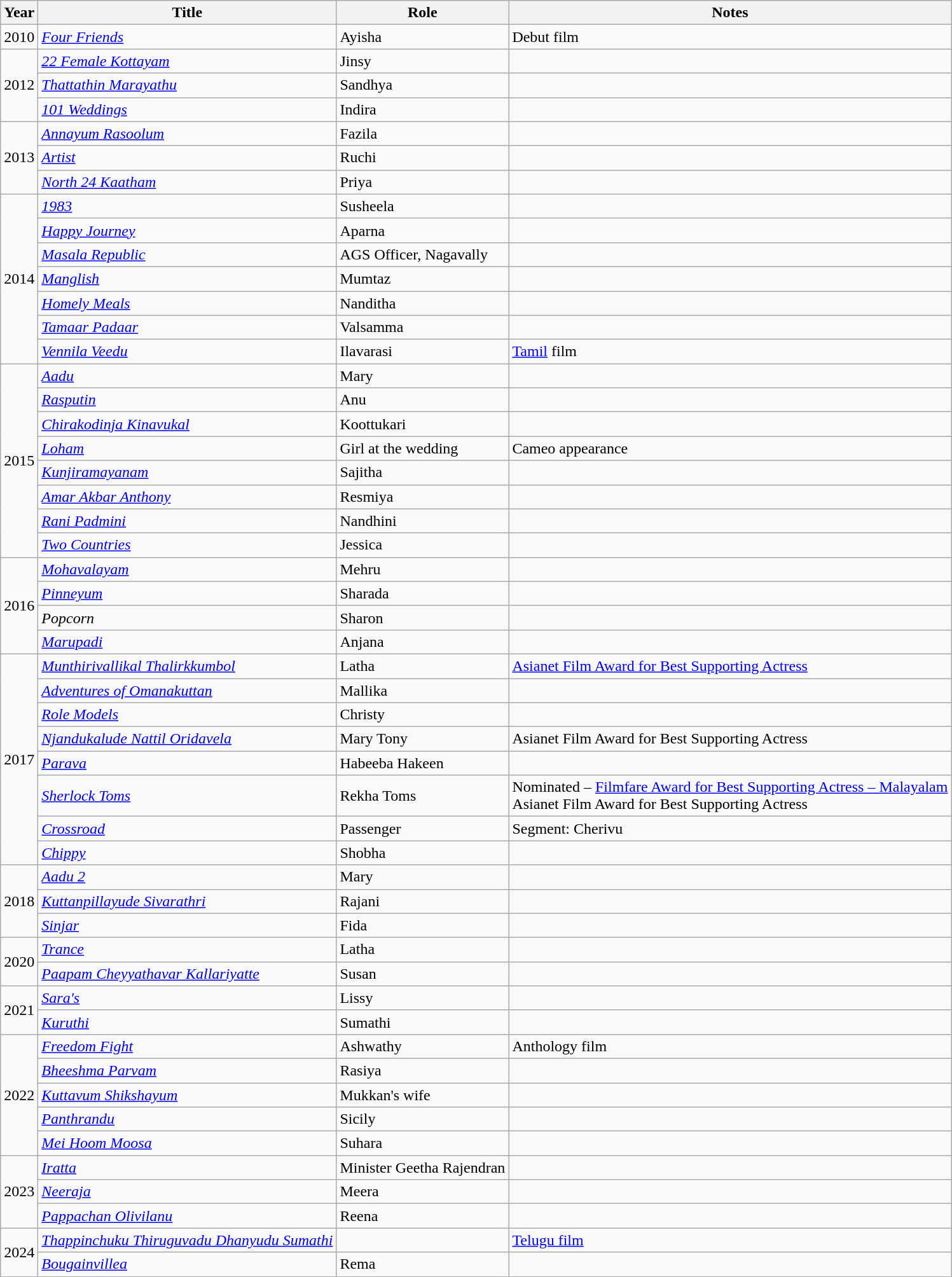<table class="wikitable sortable">
<tr>
<th>Year</th>
<th>Title</th>
<th>Role</th>
<th class="unsortable">Notes</th>
</tr>
<tr>
<td>2010</td>
<td><em><a href='#'>Four Friends</a></em></td>
<td>Ayisha</td>
<td>Debut film</td>
</tr>
<tr>
<td rowspan=3>2012</td>
<td><em><a href='#'>22 Female Kottayam</a></em></td>
<td>Jinsy</td>
<td></td>
</tr>
<tr>
<td><em><a href='#'>Thattathin Marayathu</a></em></td>
<td>Sandhya</td>
<td></td>
</tr>
<tr>
<td><em><a href='#'>101 Weddings</a></em></td>
<td>Indira</td>
<td></td>
</tr>
<tr>
<td rowspan=3>2013</td>
<td><em><a href='#'>Annayum Rasoolum</a></em></td>
<td>Fazila</td>
<td></td>
</tr>
<tr>
<td><em><a href='#'>Artist</a></em></td>
<td>Ruchi</td>
<td></td>
</tr>
<tr>
<td><em><a href='#'>North 24 Kaatham</a></em></td>
<td>Priya</td>
<td></td>
</tr>
<tr>
<td rowspan=7>2014</td>
<td><em><a href='#'>1983</a></em></td>
<td>Susheela</td>
<td></td>
</tr>
<tr>
<td><em><a href='#'>Happy Journey</a></em></td>
<td>Aparna</td>
<td></td>
</tr>
<tr>
<td><em><a href='#'>Masala Republic</a></em></td>
<td>AGS Officer, Nagavally</td>
<td></td>
</tr>
<tr>
<td><em><a href='#'>Manglish</a></em></td>
<td>Mumtaz</td>
<td></td>
</tr>
<tr>
<td><em><a href='#'>Homely Meals</a></em></td>
<td>Nanditha</td>
<td></td>
</tr>
<tr>
<td><em><a href='#'>Tamaar Padaar</a></em></td>
<td>Valsamma</td>
<td></td>
</tr>
<tr>
<td><em><a href='#'>Vennila Veedu</a></em></td>
<td>Ilavarasi</td>
<td><a href='#'>Tamil</a> film</td>
</tr>
<tr>
<td rowspan=8>2015</td>
<td><a href='#'><em>Aadu</em></a></td>
<td>Mary</td>
<td></td>
</tr>
<tr>
<td><em><a href='#'>Rasputin</a></em></td>
<td>Anu</td>
<td></td>
</tr>
<tr>
<td><em><a href='#'>Chirakodinja Kinavukal</a></em></td>
<td>Koottukari</td>
<td></td>
</tr>
<tr>
<td><em><a href='#'>Loham</a></em></td>
<td>Girl at the wedding</td>
<td>Cameo appearance</td>
</tr>
<tr>
<td><em><a href='#'>Kunjiramayanam</a></em></td>
<td>Sajitha</td>
<td></td>
</tr>
<tr>
<td><em><a href='#'>Amar Akbar Anthony</a></em></td>
<td>Resmiya</td>
<td></td>
</tr>
<tr>
<td><em><a href='#'>Rani Padmini</a></em></td>
<td>Nandhini</td>
<td></td>
</tr>
<tr>
<td><em><a href='#'>Two Countries</a></em></td>
<td>Jessica</td>
<td></td>
</tr>
<tr>
<td rowspan=4>2016</td>
<td><em><a href='#'>Mohavalayam</a></em></td>
<td>Mehru</td>
<td></td>
</tr>
<tr>
<td><em><a href='#'>Pinneyum</a></em></td>
<td>Sharada</td>
<td></td>
</tr>
<tr>
<td><em>Popcorn</em></td>
<td>Sharon</td>
<td></td>
</tr>
<tr>
<td><em><a href='#'>Marupadi</a></em></td>
<td>Anjana</td>
<td></td>
</tr>
<tr>
<td rowspan="8">2017</td>
<td><em><a href='#'>Munthirivallikal Thalirkkumbol</a></em></td>
<td>Latha</td>
<td><a href='#'>Asianet Film Award for Best Supporting Actress</a></td>
</tr>
<tr>
<td><em><a href='#'>Adventures of Omanakuttan</a></em></td>
<td>Mallika</td>
<td></td>
</tr>
<tr>
<td><em><a href='#'>Role Models</a></em></td>
<td>Christy</td>
<td></td>
</tr>
<tr>
<td><em><a href='#'>Njandukalude Nattil Oridavela</a></em></td>
<td>Mary Tony</td>
<td>Asianet Film Award for Best Supporting Actress</td>
</tr>
<tr>
<td><em><a href='#'>Parava</a></em></td>
<td>Habeeba Hakeen</td>
<td></td>
</tr>
<tr>
<td><em><a href='#'>Sherlock Toms</a></em></td>
<td>Rekha Toms</td>
<td>Nominated – <a href='#'>Filmfare Award for Best Supporting Actress – Malayalam</a><br>Asianet Film Award for Best Supporting Actress</td>
</tr>
<tr>
<td><em><a href='#'>Crossroad</a></em></td>
<td>Passenger</td>
<td>Segment: Cherivu</td>
</tr>
<tr>
<td><em><a href='#'>Chippy</a></em></td>
<td>Shobha</td>
<td></td>
</tr>
<tr>
<td rowspan=3>2018</td>
<td><em><a href='#'>Aadu 2</a></em></td>
<td>Mary</td>
<td></td>
</tr>
<tr>
<td><em><a href='#'>Kuttanpillayude Sivarathri</a></em></td>
<td>Rajani</td>
<td></td>
</tr>
<tr>
<td><em><a href='#'>Sinjar</a></em></td>
<td>Fida</td>
<td></td>
</tr>
<tr>
<td rowspan=2>2020</td>
<td><em><a href='#'>Trance</a></em></td>
<td>Latha</td>
<td></td>
</tr>
<tr>
<td><em><a href='#'>Paapam Cheyyathavar Kallariyatte</a></em></td>
<td>Susan</td>
<td></td>
</tr>
<tr>
<td rowspan=2>2021</td>
<td><em><a href='#'>Sara's</a></em></td>
<td>Lissy</td>
<td></td>
</tr>
<tr>
<td><em><a href='#'>Kuruthi</a></em></td>
<td>Sumathi</td>
<td></td>
</tr>
<tr>
<td rowspan="5">2022</td>
<td><em><a href='#'>Freedom Fight</a></em></td>
<td>Ashwathy</td>
<td>Anthology film</td>
</tr>
<tr>
<td><em><a href='#'>Bheeshma Parvam</a></em></td>
<td>Rasiya</td>
<td></td>
</tr>
<tr>
<td><em><a href='#'>Kuttavum Shikshayum</a></em></td>
<td>Mukkan's wife</td>
<td></td>
</tr>
<tr>
<td><em><a href='#'>Panthrandu</a></em></td>
<td>Sicily</td>
<td></td>
</tr>
<tr>
<td><em><a href='#'>Mei Hoom Moosa</a></em></td>
<td>Suhara</td>
<td></td>
</tr>
<tr>
<td rowspan=3>2023</td>
<td><em><a href='#'>Iratta</a></em></td>
<td>Minister Geetha Rajendran</td>
<td></td>
</tr>
<tr>
<td><em><a href='#'>Neeraja</a></em></td>
<td>Meera</td>
<td></td>
</tr>
<tr>
<td><em><a href='#'>Pappachan Olivilanu</a></em></td>
<td>Reena</td>
<td></td>
</tr>
<tr>
<td rowspan="2">2024</td>
<td><em><a href='#'>Thappinchuku Thiruguvadu Dhanyudu Sumathi</a></em></td>
<td></td>
<td><a href='#'>Telugu film</a></td>
</tr>
<tr>
<td><em><a href='#'>Bougainvillea</a></em></td>
<td>Rema</td>
<td></td>
</tr>
<tr>
</tr>
</table>
